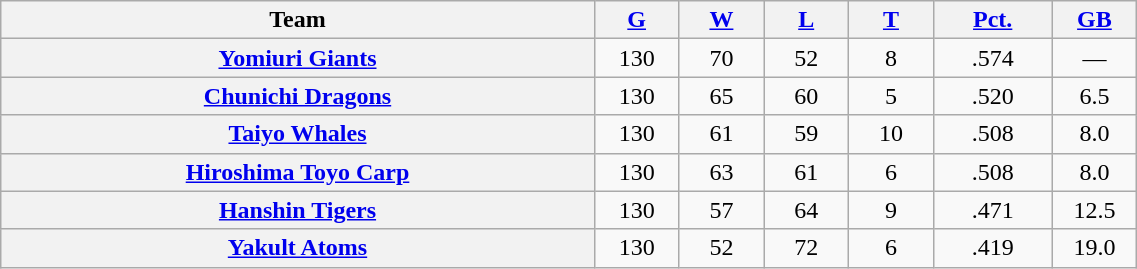<table class="wikitable plainrowheaders" width="60%" style="text-align:center;">
<tr>
<th scope="col" width="35%">Team</th>
<th scope="col" width="5%"><a href='#'>G</a></th>
<th scope="col" width="5%"><a href='#'>W</a></th>
<th scope="col" width="5%"><a href='#'>L</a></th>
<th scope="col" width="5%"><a href='#'>T</a></th>
<th scope="col" width="7%"><a href='#'>Pct.</a></th>
<th scope="col" width="5%"><a href='#'>GB</a></th>
</tr>
<tr>
<th scope="row" style="text-align:center;"><a href='#'>Yomiuri Giants</a></th>
<td>130</td>
<td>70</td>
<td>52</td>
<td>8</td>
<td>.574</td>
<td>—</td>
</tr>
<tr>
<th scope="row" style="text-align:center;"><a href='#'>Chunichi Dragons</a></th>
<td>130</td>
<td>65</td>
<td>60</td>
<td>5</td>
<td>.520</td>
<td>6.5</td>
</tr>
<tr>
<th scope="row" style="text-align:center;"><a href='#'>Taiyo Whales</a></th>
<td>130</td>
<td>61</td>
<td>59</td>
<td>10</td>
<td>.508</td>
<td>8.0</td>
</tr>
<tr>
<th scope="row" style="text-align:center;"><a href='#'>Hiroshima Toyo Carp</a></th>
<td>130</td>
<td>63</td>
<td>61</td>
<td>6</td>
<td>.508</td>
<td>8.0</td>
</tr>
<tr>
<th scope="row" style="text-align:center;"><a href='#'>Hanshin Tigers</a></th>
<td>130</td>
<td>57</td>
<td>64</td>
<td>9</td>
<td>.471</td>
<td>12.5</td>
</tr>
<tr>
<th scope="row" style="text-align:center;"><a href='#'>Yakult Atoms</a></th>
<td>130</td>
<td>52</td>
<td>72</td>
<td>6</td>
<td>.419</td>
<td>19.0</td>
</tr>
</table>
